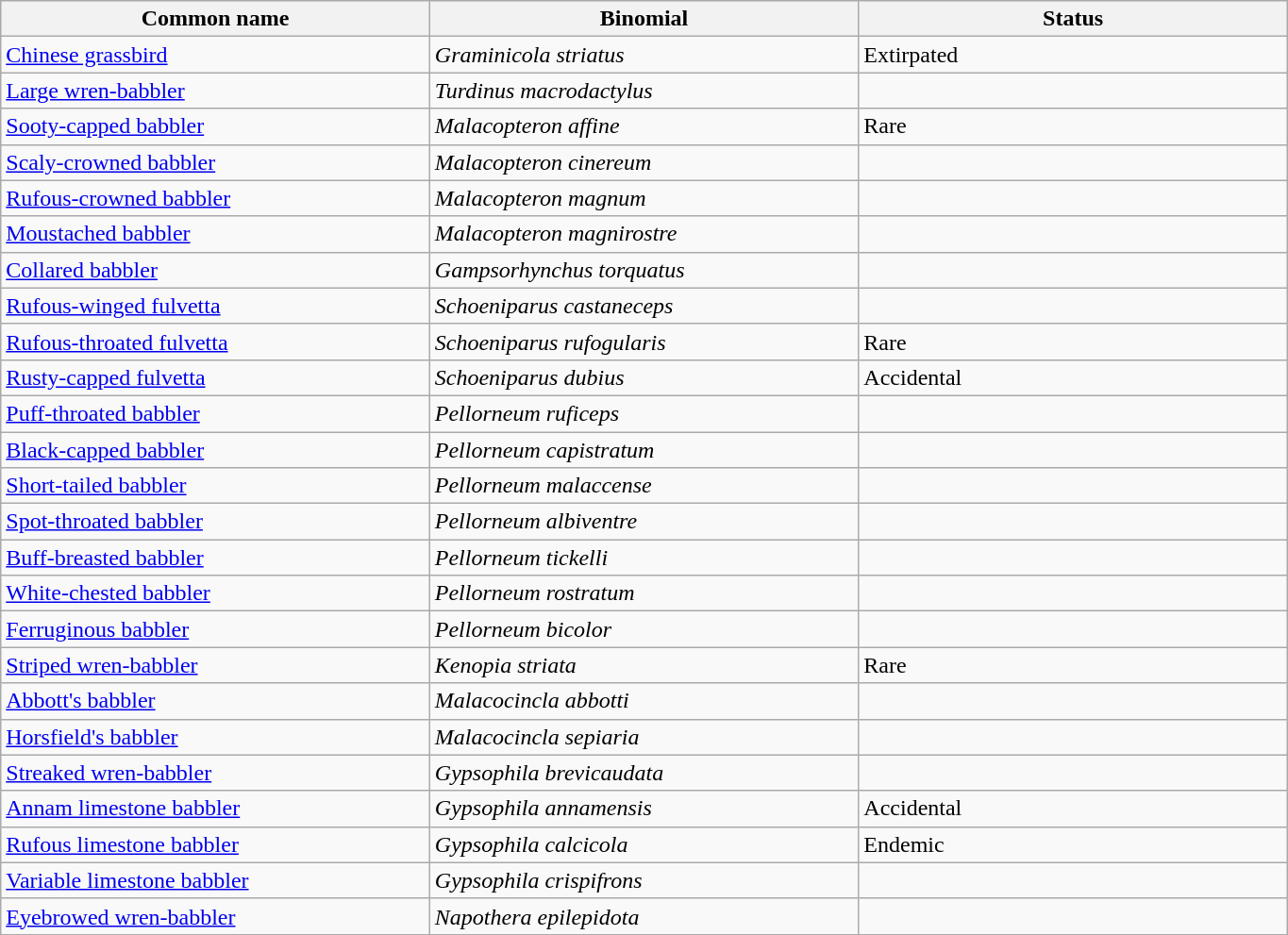<table width=72% class="wikitable">
<tr>
<th width=24%>Common name</th>
<th width=24%>Binomial</th>
<th width=24%>Status</th>
</tr>
<tr>
<td><a href='#'>Chinese grassbird</a></td>
<td><em>Graminicola striatus</em></td>
<td>Extirpated</td>
</tr>
<tr>
<td><a href='#'>Large wren-babbler</a></td>
<td><em>Turdinus macrodactylus</em></td>
<td></td>
</tr>
<tr>
<td><a href='#'>Sooty-capped babbler</a></td>
<td><em>Malacopteron affine</em></td>
<td>Rare</td>
</tr>
<tr>
<td><a href='#'>Scaly-crowned babbler</a></td>
<td><em>Malacopteron cinereum</em></td>
<td></td>
</tr>
<tr>
<td><a href='#'>Rufous-crowned babbler</a></td>
<td><em>Malacopteron magnum</em></td>
<td></td>
</tr>
<tr>
<td><a href='#'>Moustached babbler</a></td>
<td><em>Malacopteron magnirostre</em></td>
<td></td>
</tr>
<tr>
<td><a href='#'>Collared babbler</a></td>
<td><em>Gampsorhynchus torquatus</em></td>
<td></td>
</tr>
<tr>
<td><a href='#'>Rufous-winged fulvetta</a></td>
<td><em>Schoeniparus castaneceps</em></td>
<td></td>
</tr>
<tr>
<td><a href='#'>Rufous-throated fulvetta</a></td>
<td><em>Schoeniparus rufogularis</em></td>
<td>Rare</td>
</tr>
<tr>
<td><a href='#'>Rusty-capped fulvetta</a></td>
<td><em>Schoeniparus dubius</em></td>
<td>Accidental</td>
</tr>
<tr>
<td><a href='#'>Puff-throated babbler</a></td>
<td><em>Pellorneum ruficeps</em></td>
<td></td>
</tr>
<tr>
<td><a href='#'>Black-capped babbler</a></td>
<td><em>Pellorneum capistratum</em></td>
<td></td>
</tr>
<tr>
<td><a href='#'>Short-tailed babbler</a></td>
<td><em>Pellorneum malaccense</em></td>
<td></td>
</tr>
<tr>
<td><a href='#'>Spot-throated babbler</a></td>
<td><em>Pellorneum albiventre</em></td>
<td></td>
</tr>
<tr>
<td><a href='#'>Buff-breasted babbler</a></td>
<td><em>Pellorneum tickelli</em></td>
<td></td>
</tr>
<tr>
<td><a href='#'>White-chested babbler</a></td>
<td><em>Pellorneum rostratum</em></td>
<td></td>
</tr>
<tr>
<td><a href='#'>Ferruginous babbler</a></td>
<td><em>Pellorneum bicolor</em></td>
<td></td>
</tr>
<tr>
<td><a href='#'>Striped wren-babbler</a></td>
<td><em>Kenopia striata</em></td>
<td>Rare</td>
</tr>
<tr>
<td><a href='#'>Abbott's babbler</a></td>
<td><em>Malacocincla abbotti</em></td>
<td></td>
</tr>
<tr>
<td><a href='#'>Horsfield's babbler</a></td>
<td><em>Malacocincla sepiaria</em></td>
<td></td>
</tr>
<tr>
<td><a href='#'>Streaked wren-babbler</a></td>
<td><em>Gypsophila brevicaudata</em></td>
<td></td>
</tr>
<tr>
<td><a href='#'>Annam limestone babbler</a></td>
<td><em>Gypsophila annamensis</em></td>
<td>Accidental</td>
</tr>
<tr>
<td><a href='#'>Rufous limestone babbler</a></td>
<td><em>Gypsophila calcicola</em></td>
<td>Endemic</td>
</tr>
<tr>
<td><a href='#'>Variable limestone babbler</a></td>
<td><em>Gypsophila crispifrons</em></td>
<td></td>
</tr>
<tr>
<td><a href='#'>Eyebrowed wren-babbler</a></td>
<td><em>Napothera epilepidota</em></td>
<td></td>
</tr>
<tr>
</tr>
</table>
